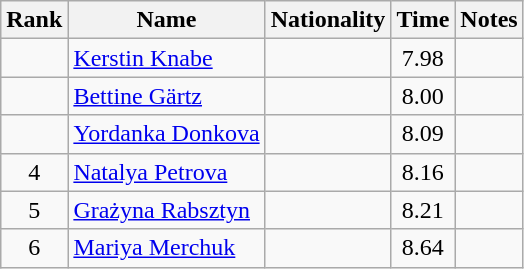<table class="wikitable sortable" style="text-align:center">
<tr>
<th>Rank</th>
<th>Name</th>
<th>Nationality</th>
<th>Time</th>
<th>Notes</th>
</tr>
<tr>
<td></td>
<td align="left"><a href='#'>Kerstin Knabe</a></td>
<td align=left></td>
<td>7.98</td>
<td></td>
</tr>
<tr>
<td></td>
<td align="left"><a href='#'>Bettine Gärtz</a></td>
<td align=left></td>
<td>8.00</td>
<td></td>
</tr>
<tr>
<td></td>
<td align="left"><a href='#'>Yordanka Donkova</a></td>
<td align=left></td>
<td>8.09</td>
<td></td>
</tr>
<tr>
<td>4</td>
<td align="left"><a href='#'>Natalya Petrova</a></td>
<td align=left></td>
<td>8.16</td>
<td></td>
</tr>
<tr>
<td>5</td>
<td align="left"><a href='#'>Grażyna Rabsztyn</a></td>
<td align=left></td>
<td>8.21</td>
<td></td>
</tr>
<tr>
<td>6</td>
<td align="left"><a href='#'>Mariya Merchuk</a></td>
<td align=left></td>
<td>8.64</td>
<td></td>
</tr>
</table>
